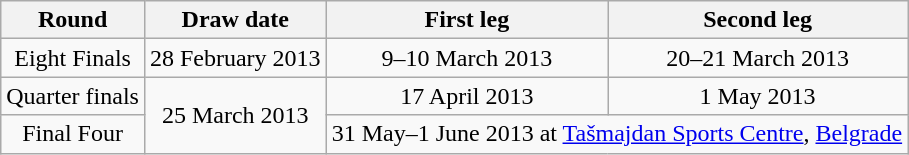<table class="wikitable" style="text-align:center">
<tr>
<th>Round</th>
<th>Draw date</th>
<th>First leg</th>
<th>Second leg</th>
</tr>
<tr>
<td>Eight Finals</td>
<td>28 February 2013</td>
<td>9–10 March 2013</td>
<td>20–21 March 2013</td>
</tr>
<tr>
<td>Quarter finals</td>
<td rowspan=2>25 March 2013</td>
<td>17 April 2013</td>
<td>1 May 2013</td>
</tr>
<tr>
<td>Final Four</td>
<td colspan=2>31 May–1 June 2013 at <a href='#'>Tašmajdan Sports Centre</a>, <a href='#'>Belgrade</a></td>
</tr>
</table>
